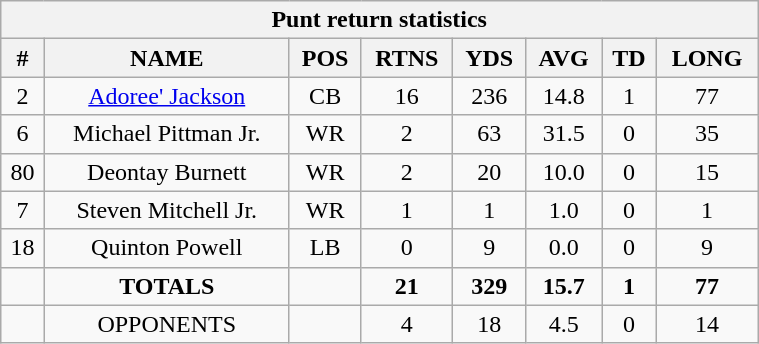<table style="width:40%; text-align:center;" class="wikitable collapsible collapsed">
<tr>
<th colspan="8">Punt return statistics</th>
</tr>
<tr>
<th>#</th>
<th>NAME</th>
<th>POS</th>
<th>RTNS</th>
<th>YDS</th>
<th>AVG</th>
<th>TD</th>
<th>LONG</th>
</tr>
<tr>
<td>2</td>
<td><a href='#'>Adoree' Jackson</a></td>
<td>CB</td>
<td>16</td>
<td>236</td>
<td>14.8</td>
<td>1</td>
<td>77</td>
</tr>
<tr>
<td>6</td>
<td>Michael Pittman Jr.</td>
<td>WR</td>
<td>2</td>
<td>63</td>
<td>31.5</td>
<td>0</td>
<td>35</td>
</tr>
<tr>
<td>80</td>
<td>Deontay Burnett</td>
<td>WR</td>
<td>2</td>
<td>20</td>
<td>10.0</td>
<td>0</td>
<td>15</td>
</tr>
<tr>
<td>7</td>
<td>Steven Mitchell Jr.</td>
<td>WR</td>
<td>1</td>
<td>1</td>
<td>1.0</td>
<td>0</td>
<td>1</td>
</tr>
<tr>
<td>18</td>
<td>Quinton Powell</td>
<td>LB</td>
<td>0</td>
<td>9</td>
<td>0.0</td>
<td>0</td>
<td>9</td>
</tr>
<tr>
<td></td>
<td><strong>TOTALS</strong></td>
<td></td>
<td><strong>21</strong></td>
<td><strong>329</strong></td>
<td><strong>15.7</strong></td>
<td><strong>1</strong></td>
<td><strong>77</strong></td>
</tr>
<tr>
<td></td>
<td>OPPONENTS</td>
<td></td>
<td>4</td>
<td>18</td>
<td>4.5</td>
<td>0</td>
<td>14</td>
</tr>
</table>
